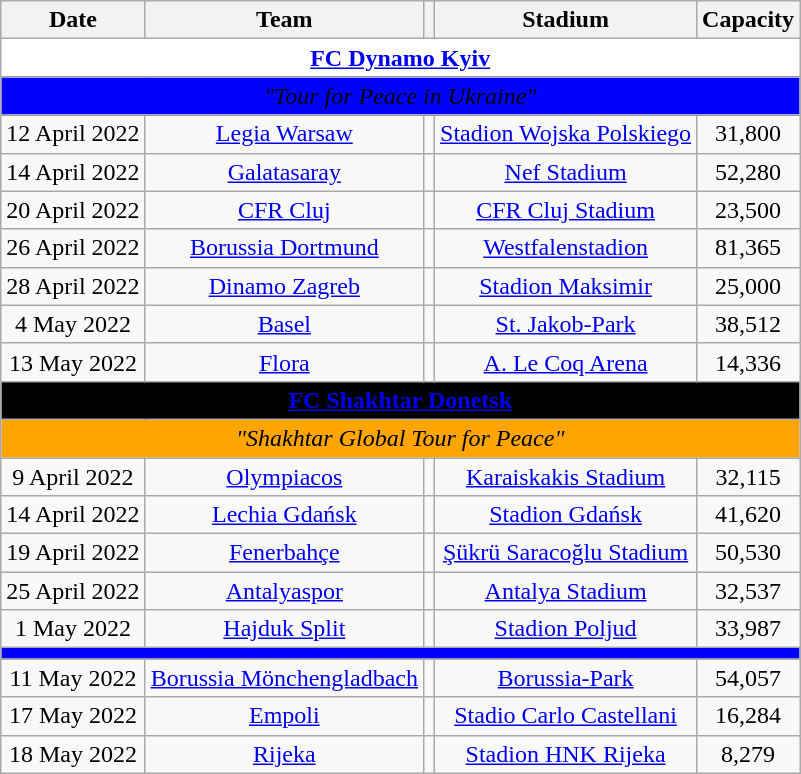<table class="wikitable" style="text-align: center">
<tr>
<th>Date</th>
<th>Team</th>
<th></th>
<th>Stadium</th>
<th>Capacity</th>
</tr>
<tr>
<td colspan=5 bgcolor=white> <strong><a href='#'><span>FC Dynamo Kyiv</span></a></strong></td>
</tr>
<tr>
<td colspan=5 bgcolor=blue><span><em>"Tour for Peace in Ukraine"</em></span></td>
</tr>
<tr>
<td>12 April 2022</td>
<td><a href='#'>Legia Warsaw</a></td>
<td></td>
<td><a href='#'>Stadion Wojska Polskiego</a></td>
<td>31,800</td>
</tr>
<tr>
<td>14 April 2022</td>
<td><a href='#'>Galatasaray</a></td>
<td></td>
<td><a href='#'>Nef Stadium</a></td>
<td>52,280</td>
</tr>
<tr>
<td>20 April 2022</td>
<td><a href='#'>CFR Cluj</a></td>
<td></td>
<td><a href='#'>CFR Cluj Stadium</a></td>
<td>23,500</td>
</tr>
<tr>
<td>26 April 2022</td>
<td><a href='#'>Borussia Dortmund</a></td>
<td></td>
<td><a href='#'>Westfalenstadion</a></td>
<td>81,365</td>
</tr>
<tr>
<td>28 April 2022</td>
<td><a href='#'>Dinamo Zagreb</a></td>
<td></td>
<td><a href='#'>Stadion Maksimir</a></td>
<td>25,000</td>
</tr>
<tr>
<td>4 May 2022</td>
<td><a href='#'>Basel</a></td>
<td></td>
<td><a href='#'>St. Jakob-Park</a></td>
<td>38,512</td>
</tr>
<tr>
<td>13 May 2022</td>
<td><a href='#'>Flora</a></td>
<td></td>
<td><a href='#'>A. Le Coq Arena</a></td>
<td>14,336</td>
</tr>
<tr>
<td colspan=5 bgcolor=black> <strong><a href='#'><span>FC Shakhtar Donetsk</span></a></strong></td>
</tr>
<tr>
<td colspan=5 bgcolor=orange><span><em>"Shakhtar Global Tour for Peace"</em></span></td>
</tr>
<tr>
<td>9 April 2022</td>
<td><a href='#'>Olympiacos</a></td>
<td></td>
<td><a href='#'>Karaiskakis Stadium</a></td>
<td>32,115</td>
</tr>
<tr>
<td>14 April 2022</td>
<td><a href='#'>Lechia Gdańsk</a></td>
<td></td>
<td><a href='#'>Stadion Gdańsk</a></td>
<td>41,620</td>
</tr>
<tr>
<td>19 April 2022</td>
<td><a href='#'>Fenerbahçe</a></td>
<td></td>
<td><a href='#'>Şükrü Saracoğlu Stadium</a></td>
<td>50,530</td>
</tr>
<tr>
<td>25 April 2022</td>
<td><a href='#'>Antalyaspor</a></td>
<td></td>
<td><a href='#'>Antalya Stadium</a></td>
<td>32,537</td>
</tr>
<tr>
<td>1 May 2022</td>
<td><a href='#'>Hajduk Split</a></td>
<td></td>
<td><a href='#'>Stadion Poljud</a></td>
<td>33,987</td>
</tr>
<tr>
<td colspan=5 bgcolor=blue><strong></strong></td>
</tr>
<tr>
<td>11 May 2022</td>
<td><a href='#'>Borussia Mönchengladbach</a></td>
<td></td>
<td><a href='#'>Borussia-Park</a></td>
<td>54,057</td>
</tr>
<tr>
<td>17 May 2022</td>
<td><a href='#'>Empoli</a></td>
<td></td>
<td><a href='#'>Stadio Carlo Castellani</a></td>
<td>16,284</td>
</tr>
<tr>
<td>18 May 2022</td>
<td><a href='#'>Rijeka</a></td>
<td></td>
<td><a href='#'>Stadion HNK Rijeka</a></td>
<td>8,279</td>
</tr>
</table>
